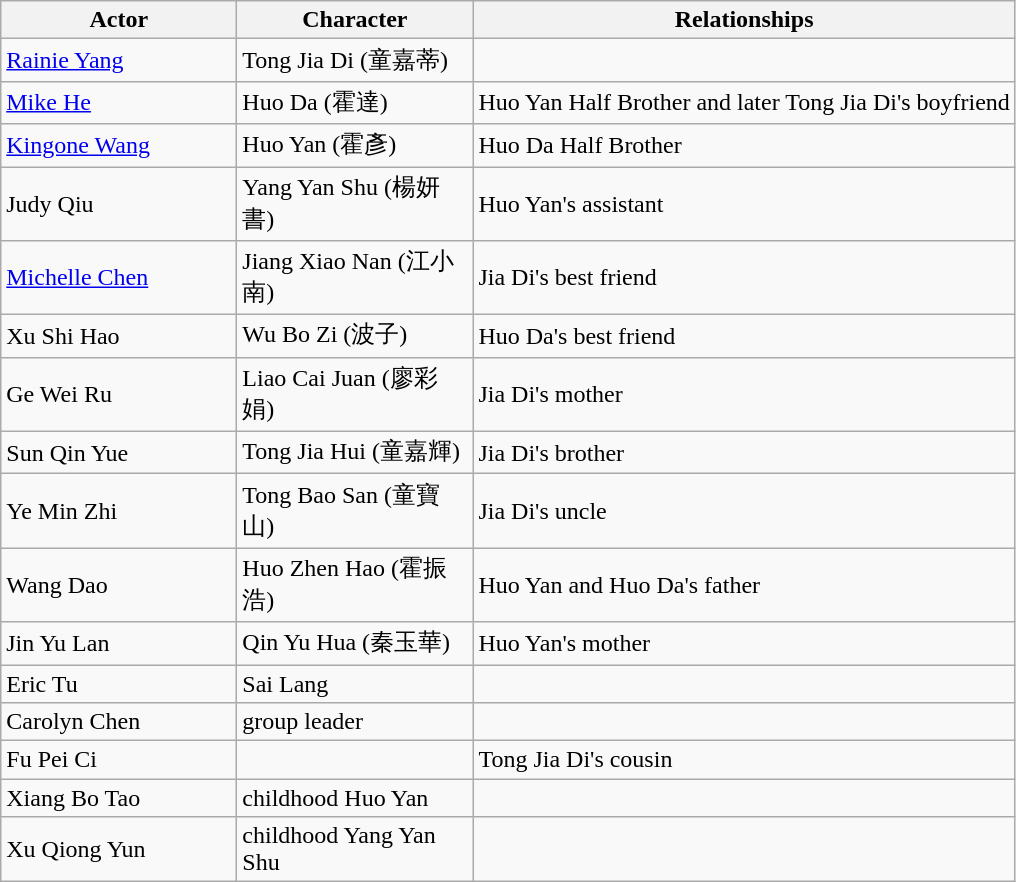<table class="wikitable">
<tr>
<th width=150>Actor</th>
<th width=150>Character</th>
<th>Relationships</th>
</tr>
<tr>
<td><a href='#'>Rainie Yang</a></td>
<td>Tong Jia Di (童嘉蒂)</td>
<td></td>
</tr>
<tr>
<td><a href='#'>Mike He</a></td>
<td>Huo Da (霍達)</td>
<td>Huo Yan Half Brother and later Tong Jia Di's boyfriend</td>
</tr>
<tr>
<td><a href='#'>Kingone Wang</a></td>
<td>Huo Yan (霍彥)</td>
<td>Huo Da Half Brother</td>
</tr>
<tr>
<td>Judy Qiu</td>
<td>Yang Yan Shu (楊妍書)</td>
<td>Huo Yan's assistant</td>
</tr>
<tr>
<td><a href='#'>Michelle Chen</a></td>
<td>Jiang Xiao Nan (江小南)</td>
<td>Jia Di's best friend</td>
</tr>
<tr>
<td>Xu Shi Hao</td>
<td>Wu Bo Zi (波子)</td>
<td>Huo Da's best friend</td>
</tr>
<tr>
<td>Ge Wei Ru</td>
<td>Liao Cai Juan (廖彩娟)</td>
<td>Jia Di's mother</td>
</tr>
<tr>
<td>Sun Qin Yue</td>
<td>Tong Jia Hui (童嘉輝)</td>
<td>Jia Di's brother</td>
</tr>
<tr>
<td>Ye Min Zhi</td>
<td>Tong Bao San (童寶山)</td>
<td>Jia Di's uncle</td>
</tr>
<tr>
<td>Wang Dao</td>
<td>Huo Zhen Hao (霍振浩)</td>
<td>Huo Yan and Huo Da's father</td>
</tr>
<tr>
<td>Jin Yu Lan</td>
<td>Qin Yu Hua (秦玉華)</td>
<td>Huo Yan's mother</td>
</tr>
<tr>
<td>Eric Tu</td>
<td>Sai Lang</td>
<td></td>
</tr>
<tr>
<td>Carolyn Chen</td>
<td>group leader</td>
<td></td>
</tr>
<tr>
<td>Fu Pei Ci</td>
<td></td>
<td>Tong Jia Di's cousin</td>
</tr>
<tr>
<td>Xiang Bo Tao</td>
<td>childhood Huo Yan</td>
<td></td>
</tr>
<tr>
<td>Xu Qiong Yun</td>
<td>childhood Yang Yan Shu</td>
<td></td>
</tr>
</table>
